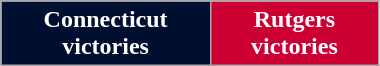<table class="wikitable" style="margin: left" width="20%">
<tr>
<td style="background: #000E2F; color: #FFFFFF; text-align:center;"><strong>Connecticut victories</strong></td>
<td style="background: #CC0033; color: #FFFFFF; text-align:center;"><strong>Rutgers victories</strong></td>
</tr>
</table>
